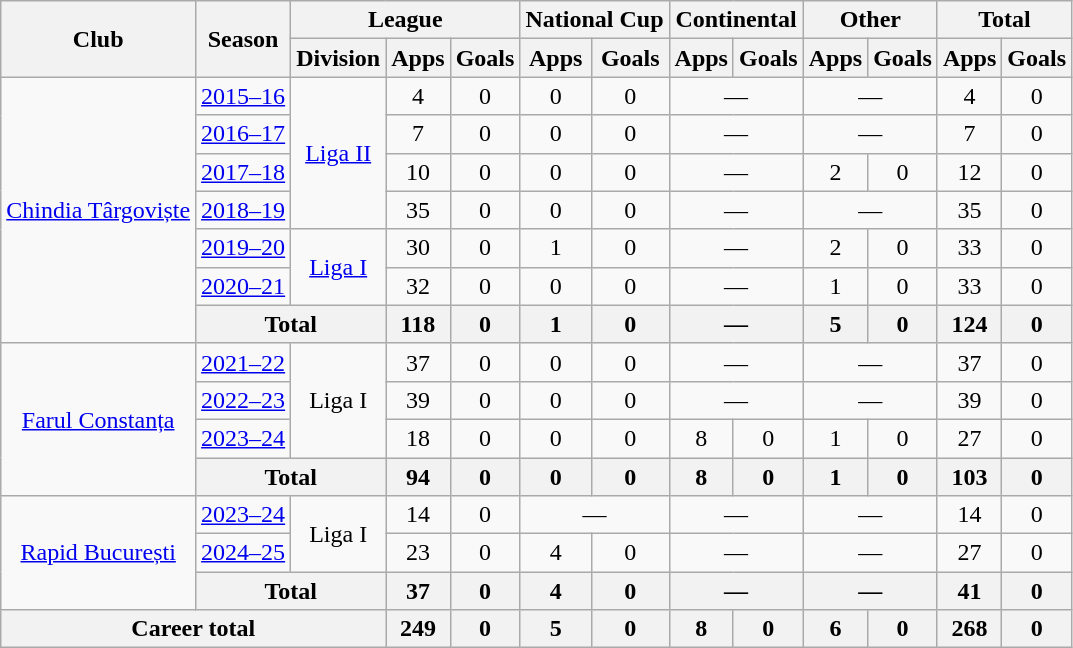<table class="wikitable" style="text-align:center">
<tr>
<th rowspan="2">Club</th>
<th rowspan="2">Season</th>
<th colspan="3">League</th>
<th colspan="2">National Cup</th>
<th colspan="2">Continental</th>
<th colspan="2">Other</th>
<th colspan="3">Total</th>
</tr>
<tr>
<th>Division</th>
<th>Apps</th>
<th>Goals</th>
<th>Apps</th>
<th>Goals</th>
<th>Apps</th>
<th>Goals</th>
<th>Apps</th>
<th>Goals</th>
<th>Apps</th>
<th>Goals</th>
</tr>
<tr>
<td rowspan="7"><a href='#'>Chindia Târgoviște</a></td>
<td><a href='#'>2015–16</a></td>
<td rowspan="4"><a href='#'>Liga II</a></td>
<td>4</td>
<td>0</td>
<td>0</td>
<td>0</td>
<td colspan="2">—</td>
<td colspan="2">—</td>
<td>4</td>
<td>0</td>
</tr>
<tr>
<td><a href='#'>2016–17</a></td>
<td>7</td>
<td>0</td>
<td>0</td>
<td>0</td>
<td colspan="2">—</td>
<td colspan="2">—</td>
<td>7</td>
<td>0</td>
</tr>
<tr>
<td><a href='#'>2017–18</a></td>
<td>10</td>
<td>0</td>
<td>0</td>
<td>0</td>
<td colspan="2">—</td>
<td>2</td>
<td>0</td>
<td>12</td>
<td>0</td>
</tr>
<tr>
<td><a href='#'>2018–19</a></td>
<td>35</td>
<td>0</td>
<td>0</td>
<td>0</td>
<td colspan="2">—</td>
<td colspan="2">—</td>
<td>35</td>
<td>0</td>
</tr>
<tr>
<td><a href='#'>2019–20</a></td>
<td rowspan="2"><a href='#'>Liga I</a></td>
<td>30</td>
<td>0</td>
<td>1</td>
<td>0</td>
<td colspan="2">—</td>
<td>2</td>
<td>0</td>
<td>33</td>
<td>0</td>
</tr>
<tr>
<td><a href='#'>2020–21</a></td>
<td>32</td>
<td>0</td>
<td>0</td>
<td>0</td>
<td colspan="2">—</td>
<td>1</td>
<td>0</td>
<td>33</td>
<td>0</td>
</tr>
<tr>
<th colspan="2">Total</th>
<th>118</th>
<th>0</th>
<th>1</th>
<th>0</th>
<th colspan="2">—</th>
<th>5</th>
<th>0</th>
<th>124</th>
<th>0</th>
</tr>
<tr>
<td rowspan="4"><a href='#'>Farul Constanța</a></td>
<td><a href='#'>2021–22</a></td>
<td rowspan="3">Liga I</td>
<td>37</td>
<td>0</td>
<td>0</td>
<td>0</td>
<td colspan="2">—</td>
<td colspan="2">—</td>
<td>37</td>
<td>0</td>
</tr>
<tr>
<td><a href='#'>2022–23</a></td>
<td>39</td>
<td>0</td>
<td>0</td>
<td>0</td>
<td colspan="2">—</td>
<td colspan="2">—</td>
<td>39</td>
<td>0</td>
</tr>
<tr>
<td><a href='#'>2023–24</a></td>
<td>18</td>
<td>0</td>
<td>0</td>
<td>0</td>
<td>8</td>
<td>0</td>
<td>1</td>
<td>0</td>
<td>27</td>
<td>0</td>
</tr>
<tr>
<th colspan="2">Total</th>
<th>94</th>
<th>0</th>
<th>0</th>
<th>0</th>
<th>8</th>
<th>0</th>
<th>1</th>
<th>0</th>
<th>103</th>
<th>0</th>
</tr>
<tr>
<td rowspan="3"><a href='#'>Rapid București</a></td>
<td><a href='#'>2023–24</a></td>
<td rowspan="2">Liga I</td>
<td>14</td>
<td>0</td>
<td colspan="2">—</td>
<td colspan="2">—</td>
<td colspan="2">—</td>
<td>14</td>
<td>0</td>
</tr>
<tr>
<td><a href='#'>2024–25</a></td>
<td>23</td>
<td>0</td>
<td>4</td>
<td>0</td>
<td colspan="2">—</td>
<td colspan="2">—</td>
<td>27</td>
<td>0</td>
</tr>
<tr>
<th colspan="2">Total</th>
<th>37</th>
<th>0</th>
<th>4</th>
<th>0</th>
<th colspan="2">—</th>
<th colspan="2">—</th>
<th>41</th>
<th>0</th>
</tr>
<tr>
<th colspan="3">Career total</th>
<th>249</th>
<th>0</th>
<th>5</th>
<th>0</th>
<th>8</th>
<th>0</th>
<th>6</th>
<th>0</th>
<th>268</th>
<th>0</th>
</tr>
</table>
